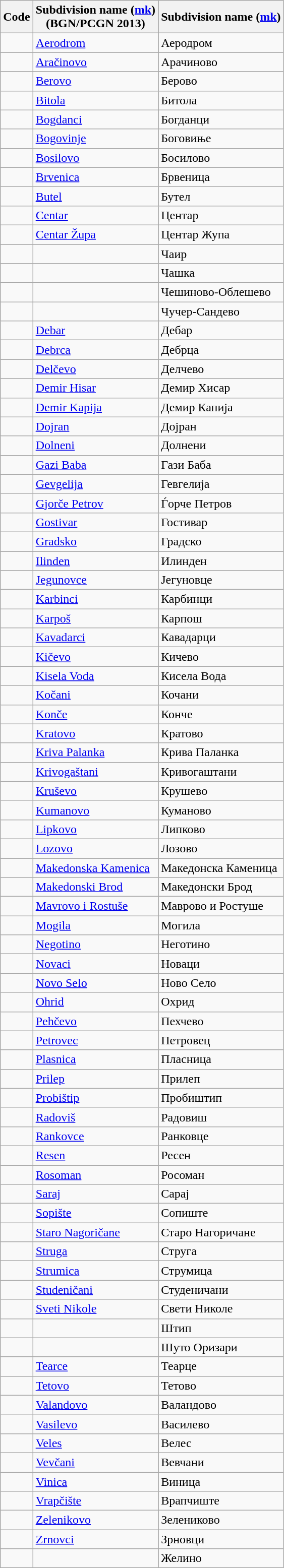<table class="wikitable sortable">
<tr>
<th>Code</th>
<th>Subdivision name (<a href='#'>mk</a>)<br>(BGN/PCGN 2013)</th>
<th>Subdivision name (<a href='#'>mk</a>)<br></th>
</tr>
<tr>
<td></td>
<td><a href='#'>Aerodrom</a></td>
<td>Аеродром</td>
</tr>
<tr>
<td></td>
<td><a href='#'>Aračinovo</a></td>
<td>Арачиново</td>
</tr>
<tr>
<td></td>
<td><a href='#'>Berovo</a></td>
<td>Берово</td>
</tr>
<tr>
<td></td>
<td><a href='#'>Bitola</a></td>
<td>Битола</td>
</tr>
<tr>
<td></td>
<td><a href='#'>Bogdanci</a></td>
<td>Богданци</td>
</tr>
<tr>
<td></td>
<td><a href='#'>Bogovinje</a></td>
<td>Боговиње</td>
</tr>
<tr>
<td></td>
<td><a href='#'>Bosilovo</a></td>
<td>Босилово</td>
</tr>
<tr>
<td></td>
<td><a href='#'>Brvenica</a></td>
<td>Брвеница</td>
</tr>
<tr>
<td></td>
<td><a href='#'>Butel</a></td>
<td>Бутел</td>
</tr>
<tr>
<td></td>
<td><a href='#'>Centar</a></td>
<td>Центар</td>
</tr>
<tr>
<td></td>
<td><a href='#'>Centar Župa</a></td>
<td>Центар Жупа</td>
</tr>
<tr>
<td></td>
<td></td>
<td>Чаир</td>
</tr>
<tr>
<td></td>
<td></td>
<td>Чашка</td>
</tr>
<tr>
<td></td>
<td></td>
<td>Чешиново-Облешево</td>
</tr>
<tr>
<td></td>
<td></td>
<td>Чучер-Сандево</td>
</tr>
<tr>
<td></td>
<td><a href='#'>Debar</a></td>
<td>Дебар</td>
</tr>
<tr>
<td></td>
<td><a href='#'>Debrca</a></td>
<td>Дебрца</td>
</tr>
<tr>
<td></td>
<td><a href='#'>Delčevo</a></td>
<td>Делчево</td>
</tr>
<tr>
<td></td>
<td><a href='#'>Demir Hisar</a></td>
<td>Демир Хисар</td>
</tr>
<tr>
<td></td>
<td><a href='#'>Demir Kapija</a></td>
<td>Демир Капија</td>
</tr>
<tr>
<td></td>
<td><a href='#'>Dojran</a></td>
<td>Дојран</td>
</tr>
<tr>
<td></td>
<td><a href='#'>Dolneni</a></td>
<td>Долнени</td>
</tr>
<tr>
<td></td>
<td><a href='#'>Gazi Baba</a></td>
<td>Гази Баба</td>
</tr>
<tr>
<td></td>
<td><a href='#'>Gevgelija</a></td>
<td>Гевгелија</td>
</tr>
<tr>
<td></td>
<td><a href='#'>Gjorče Petrov</a></td>
<td>Ѓорче Петров</td>
</tr>
<tr>
<td></td>
<td><a href='#'>Gostivar</a></td>
<td>Гостивар</td>
</tr>
<tr>
<td></td>
<td><a href='#'>Gradsko</a></td>
<td>Градско</td>
</tr>
<tr>
<td></td>
<td><a href='#'>Ilinden</a></td>
<td>Илинден</td>
</tr>
<tr>
<td></td>
<td><a href='#'>Jegunovce</a></td>
<td>Јегуновце</td>
</tr>
<tr>
<td></td>
<td><a href='#'>Karbinci</a></td>
<td>Карбинци</td>
</tr>
<tr>
<td></td>
<td><a href='#'>Karpoš</a></td>
<td>Карпош</td>
</tr>
<tr>
<td></td>
<td><a href='#'>Kavadarci</a></td>
<td>Кавадарци</td>
</tr>
<tr>
<td></td>
<td><a href='#'>Kičevo</a></td>
<td>Кичево</td>
</tr>
<tr>
<td></td>
<td><a href='#'>Kisela Voda</a></td>
<td>Кисела Вода</td>
</tr>
<tr>
<td></td>
<td><a href='#'>Kočani</a></td>
<td>Кочани</td>
</tr>
<tr>
<td></td>
<td><a href='#'>Konče</a></td>
<td>Конче</td>
</tr>
<tr>
<td></td>
<td><a href='#'>Kratovo</a></td>
<td>Кратово</td>
</tr>
<tr>
<td></td>
<td><a href='#'>Kriva Palanka</a></td>
<td>Крива Паланка</td>
</tr>
<tr>
<td></td>
<td><a href='#'>Krivogaštani</a></td>
<td>Кривогаштани</td>
</tr>
<tr>
<td></td>
<td><a href='#'>Kruševo</a></td>
<td>Крушево</td>
</tr>
<tr>
<td></td>
<td><a href='#'>Kumanovo</a></td>
<td>Куманово</td>
</tr>
<tr>
<td></td>
<td><a href='#'>Lipkovo</a></td>
<td>Липково</td>
</tr>
<tr>
<td></td>
<td><a href='#'>Lozovo</a></td>
<td>Лозово</td>
</tr>
<tr>
<td></td>
<td><a href='#'>Makedonska Kamenica</a></td>
<td>Македонска Каменица</td>
</tr>
<tr>
<td></td>
<td><a href='#'>Makedonski Brod</a></td>
<td>Македонски Брод</td>
</tr>
<tr>
<td></td>
<td><a href='#'>Mavrovo i Rostuše</a></td>
<td>Маврово и Ростуше</td>
</tr>
<tr>
<td></td>
<td><a href='#'>Mogila</a></td>
<td>Могила</td>
</tr>
<tr>
<td></td>
<td><a href='#'>Negotino</a></td>
<td>Неготино</td>
</tr>
<tr>
<td></td>
<td><a href='#'>Novaci</a></td>
<td>Новаци</td>
</tr>
<tr>
<td></td>
<td><a href='#'>Novo Selo</a></td>
<td>Ново Село</td>
</tr>
<tr>
<td></td>
<td><a href='#'>Ohrid</a></td>
<td>Охрид</td>
</tr>
<tr>
<td></td>
<td><a href='#'>Pehčevo</a></td>
<td>Пехчево</td>
</tr>
<tr>
<td></td>
<td><a href='#'>Petrovec</a></td>
<td>Петровец</td>
</tr>
<tr>
<td></td>
<td><a href='#'>Plasnica</a></td>
<td>Пласница</td>
</tr>
<tr>
<td></td>
<td><a href='#'>Prilep</a></td>
<td>Прилеп</td>
</tr>
<tr>
<td></td>
<td><a href='#'>Probištip</a></td>
<td>Пробиштип</td>
</tr>
<tr>
<td></td>
<td><a href='#'>Radoviš</a></td>
<td>Радовиш</td>
</tr>
<tr>
<td></td>
<td><a href='#'>Rankovce</a></td>
<td>Ранковце</td>
</tr>
<tr>
<td></td>
<td><a href='#'>Resen</a></td>
<td>Ресен</td>
</tr>
<tr>
<td></td>
<td><a href='#'>Rosoman</a></td>
<td>Росоман</td>
</tr>
<tr>
<td></td>
<td><a href='#'>Saraj</a></td>
<td>Сарај</td>
</tr>
<tr>
<td></td>
<td><a href='#'>Sopište</a></td>
<td>Сопиште</td>
</tr>
<tr>
<td></td>
<td><a href='#'>Staro Nagoričane</a></td>
<td>Старо Нагоричане</td>
</tr>
<tr>
<td></td>
<td><a href='#'>Struga</a></td>
<td>Струга</td>
</tr>
<tr>
<td></td>
<td><a href='#'>Strumica</a></td>
<td>Струмица</td>
</tr>
<tr>
<td></td>
<td><a href='#'>Studeničani</a></td>
<td>Студеничани</td>
</tr>
<tr>
<td></td>
<td><a href='#'>Sveti Nikole</a></td>
<td>Свети Николе</td>
</tr>
<tr>
<td></td>
<td></td>
<td>Штип</td>
</tr>
<tr>
<td></td>
<td></td>
<td>Шуто Оризари</td>
</tr>
<tr>
<td></td>
<td><a href='#'>Tearce</a></td>
<td>Теарце</td>
</tr>
<tr>
<td></td>
<td><a href='#'>Tetovo</a></td>
<td>Тетово</td>
</tr>
<tr>
<td></td>
<td><a href='#'>Valandovo</a></td>
<td>Валандово</td>
</tr>
<tr>
<td></td>
<td><a href='#'>Vasilevo</a></td>
<td>Василево</td>
</tr>
<tr>
<td></td>
<td><a href='#'>Veles</a></td>
<td>Велес</td>
</tr>
<tr>
<td></td>
<td><a href='#'>Vevčani</a></td>
<td>Вевчани</td>
</tr>
<tr>
<td></td>
<td><a href='#'>Vinica</a></td>
<td>Виница</td>
</tr>
<tr>
<td></td>
<td><a href='#'>Vrapčište</a></td>
<td>Врапчиште</td>
</tr>
<tr>
<td></td>
<td><a href='#'>Zelenikovo</a></td>
<td>Зелениково</td>
</tr>
<tr>
<td></td>
<td><a href='#'>Zrnovci</a></td>
<td>Зрновци</td>
</tr>
<tr>
<td></td>
<td></td>
<td>Желино</td>
</tr>
</table>
